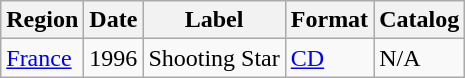<table class="wikitable">
<tr>
<th>Region</th>
<th>Date</th>
<th>Label</th>
<th>Format</th>
<th>Catalog</th>
</tr>
<tr>
<td><a href='#'>France</a></td>
<td>1996</td>
<td>Shooting Star</td>
<td><a href='#'>CD</a></td>
<td>N/A</td>
</tr>
</table>
